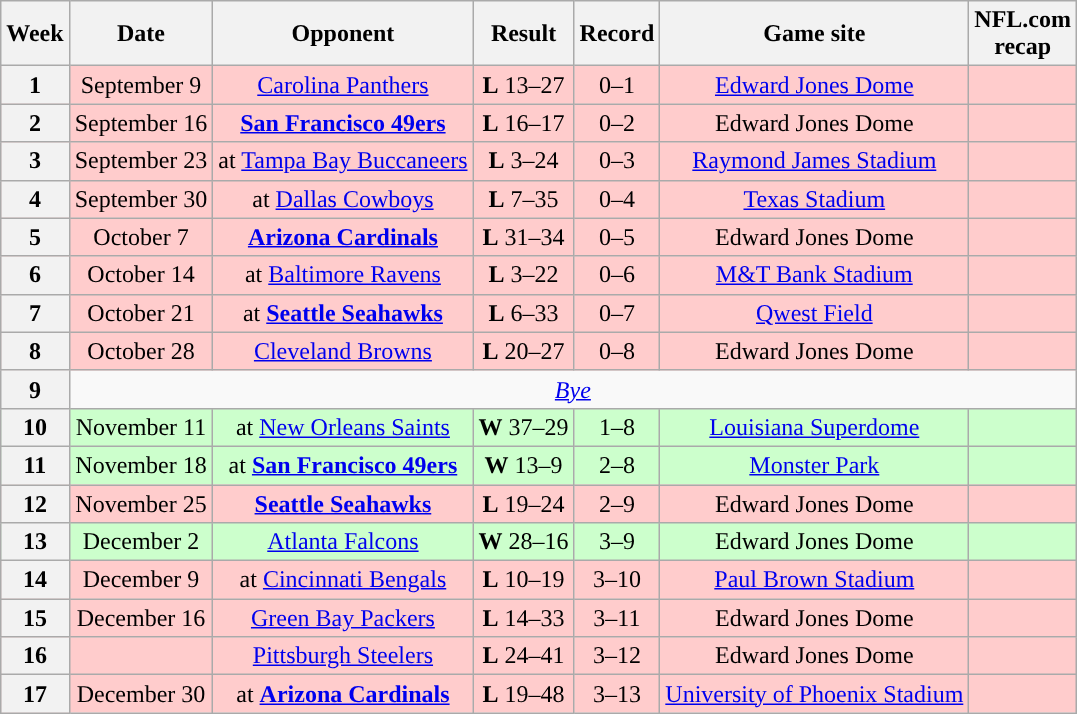<table class="wikitable" style="text-align:center">
<tr>
<th>Week</th>
<th>Date</th>
<th>Opponent</th>
<th>Result</th>
<th>Record</th>
<th>Game site</th>
<th>NFL.com<br>recap</th>
</tr>
<tr style="background:#fcc;">
<th style="text-align:center;">1</th>
<td style="text-align:center;">September 9</td>
<td><a href='#'>Carolina Panthers</a></td>
<td style="text-align:center;"><strong>L</strong> 13–27</td>
<td style="text-align:center;">0–1</td>
<td style="text-align:center;"><a href='#'>Edward Jones Dome</a></td>
<td style="text-align:center;"></td>
</tr>
<tr style="background:#fcc;">
<th style="text-align:center;">2</th>
<td style="text-align:center;">September 16</td>
<td><strong><a href='#'>San Francisco 49ers</a></strong></td>
<td style="text-align:center;"><strong>L</strong> 16–17</td>
<td style="text-align:center;">0–2</td>
<td style="text-align:center;">Edward Jones Dome</td>
<td style="text-align:center;"></td>
</tr>
<tr style="background:#fcc;">
<th style="text-align:center;">3</th>
<td style="text-align:center;">September 23</td>
<td>at <a href='#'>Tampa Bay Buccaneers</a></td>
<td style="text-align:center;"><strong>L</strong> 3–24</td>
<td style="text-align:center;">0–3</td>
<td style="text-align:center;"><a href='#'>Raymond James Stadium</a></td>
<td style="text-align:center;"></td>
</tr>
<tr style="background:#fcc;">
<th style="text-align:center;">4</th>
<td style="text-align:center;">September 30</td>
<td>at <a href='#'>Dallas Cowboys</a></td>
<td style="text-align:center;"><strong>L</strong> 7–35</td>
<td style="text-align:center;">0–4</td>
<td style="text-align:center;"><a href='#'>Texas Stadium</a></td>
<td style="text-align:center;"></td>
</tr>
<tr style="background:#fcc;">
<th style="text-align:center;">5</th>
<td style="text-align:center;">October 7</td>
<td><strong><a href='#'>Arizona Cardinals</a></strong></td>
<td style="text-align:center;"><strong>L</strong> 31–34</td>
<td style="text-align:center;">0–5</td>
<td style="text-align:center;">Edward Jones Dome</td>
<td style="text-align:center;"></td>
</tr>
<tr style="background:#fcc;">
<th style="text-align:center;">6</th>
<td style="text-align:center;">October 14</td>
<td>at <a href='#'>Baltimore Ravens</a></td>
<td style="text-align:center;"><strong>L</strong> 3–22</td>
<td style="text-align:center;">0–6</td>
<td style="text-align:center;"><a href='#'>M&T Bank Stadium</a></td>
<td style="text-align:center;"></td>
</tr>
<tr style="background:#fcc;">
<th style="text-align:center;">7</th>
<td style="text-align:center;">October 21</td>
<td>at <strong><a href='#'>Seattle Seahawks</a></strong></td>
<td style="text-align:center;"><strong>L</strong> 6–33</td>
<td style="text-align:center;">0–7</td>
<td style="text-align:center;"><a href='#'>Qwest Field</a></td>
<td style="text-align:center;"></td>
</tr>
<tr style="background:#fcc;">
<th style="text-align:center;">8</th>
<td style="text-align:center;">October 28</td>
<td><a href='#'>Cleveland Browns</a></td>
<td style="text-align:center;"><strong>L</strong> 20–27</td>
<td style="text-align:center;">0–8</td>
<td style="text-align:center;">Edward Jones Dome</td>
<td style="text-align:center;"></td>
</tr>
<tr>
<th style="text-align:center;">9</th>
<td colspan="7" style="text-align:center;"><em><a href='#'>Bye</a></em></td>
</tr>
<tr style="background:#cfc;">
<th style="text-align:center;">10</th>
<td style="text-align:center;">November 11</td>
<td>at <a href='#'>New Orleans Saints</a></td>
<td style="text-align:center;"><strong>W</strong> 37–29</td>
<td style="text-align:center;">1–8</td>
<td style="text-align:center;"><a href='#'>Louisiana Superdome</a></td>
<td style="text-align:center;"></td>
</tr>
<tr style="background:#cfc;">
<th style="text-align:center;">11</th>
<td style="text-align:center;">November 18</td>
<td>at <strong><a href='#'>San Francisco 49ers</a></strong></td>
<td style="text-align:center;"><strong>W</strong> 13–9</td>
<td style="text-align:center;">2–8</td>
<td style="text-align:center;"><a href='#'>Monster Park</a></td>
<td style="text-align:center;"></td>
</tr>
<tr style="background:#fcc;">
<th style="text-align:center;">12</th>
<td style="text-align:center;">November 25</td>
<td><strong><a href='#'>Seattle Seahawks</a></strong></td>
<td style="text-align:center;"><strong>L</strong> 19–24</td>
<td style="text-align:center;">2–9</td>
<td style="text-align:center;">Edward Jones Dome</td>
<td style="text-align:center;"></td>
</tr>
<tr style="background:#cfc;">
<th style="text-align:center;">13</th>
<td style="text-align:center;">December 2</td>
<td><a href='#'>Atlanta Falcons</a></td>
<td style="text-align:center;"><strong>W</strong> 28–16</td>
<td style="text-align:center;">3–9</td>
<td style="text-align:center;">Edward Jones Dome</td>
<td style="text-align:center;"></td>
</tr>
<tr style="background:#fcc;">
<th style="text-align:center;">14</th>
<td style="text-align:center;">December 9</td>
<td>at <a href='#'>Cincinnati Bengals</a></td>
<td style="text-align:center;"><strong>L</strong> 10–19</td>
<td style="text-align:center;">3–10</td>
<td style="text-align:center;"><a href='#'>Paul Brown Stadium</a></td>
<td style="text-align:center;"></td>
</tr>
<tr style="background:#fcc;">
<th style="text-align:center;">15</th>
<td style="text-align:center;">December 16</td>
<td><a href='#'>Green Bay Packers</a></td>
<td style="text-align:center;"><strong>L</strong> 14–33</td>
<td style="text-align:center;">3–11</td>
<td style="text-align:center;">Edward Jones Dome</td>
<td style="text-align:center;"></td>
</tr>
<tr style="background:#fcc;">
<th style="text-align:center;">16</th>
<td style="text-align:center;"></td>
<td><a href='#'>Pittsburgh Steelers</a></td>
<td style="text-align:center;"><strong>L</strong> 24–41</td>
<td style="text-align:center;">3–12</td>
<td style="text-align:center;">Edward Jones Dome</td>
<td style="text-align:center;"></td>
</tr>
<tr style="background:#fcc;">
<th style="text-align:center;">17</th>
<td style="text-align:center;">December 30</td>
<td>at <strong><a href='#'>Arizona Cardinals</a></strong></td>
<td style="text-align:center;"><strong>L</strong> 19–48</td>
<td style="text-align:center;">3–13</td>
<td style="text-align:center;"><a href='#'>University of Phoenix Stadium</a></td>
<td style="text-align:center;"></td>
</tr>
</table>
